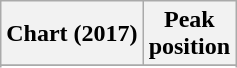<table class="wikitable sortable plainrowheaders">
<tr>
<th scope="col">Chart (2017)</th>
<th scope="col">Peak<br>position</th>
</tr>
<tr>
</tr>
<tr>
</tr>
</table>
